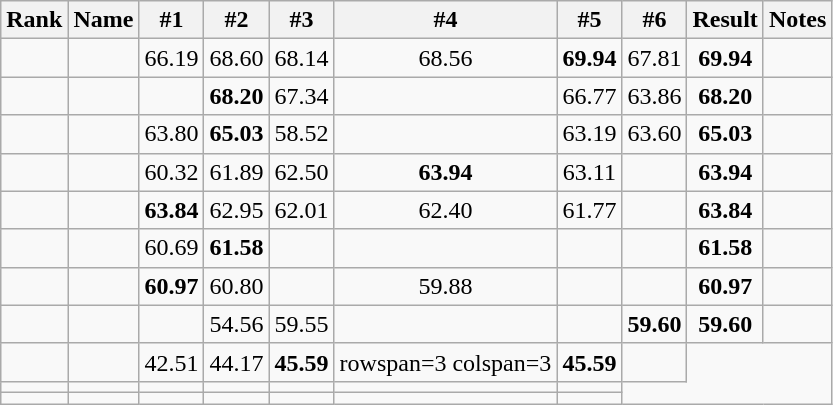<table class="wikitable sortable" style="text-align:center">
<tr>
<th>Rank</th>
<th>Name</th>
<th>#1</th>
<th>#2</th>
<th>#3</th>
<th>#4</th>
<th>#5</th>
<th>#6</th>
<th>Result</th>
<th>Notes</th>
</tr>
<tr>
<td></td>
<td align="left"></td>
<td>66.19</td>
<td>68.60</td>
<td>68.14</td>
<td>68.56</td>
<td><strong>69.94</strong></td>
<td>67.81</td>
<td><strong>69.94</strong></td>
<td></td>
</tr>
<tr>
<td></td>
<td align="left"></td>
<td></td>
<td><strong>68.20</strong></td>
<td>67.34</td>
<td></td>
<td>66.77</td>
<td>63.86</td>
<td><strong>68.20</strong></td>
<td></td>
</tr>
<tr>
<td></td>
<td align="left"></td>
<td>63.80</td>
<td><strong>65.03</strong></td>
<td>58.52</td>
<td></td>
<td>63.19</td>
<td>63.60</td>
<td><strong>65.03</strong></td>
<td></td>
</tr>
<tr>
<td></td>
<td align="left"></td>
<td>60.32</td>
<td>61.89</td>
<td>62.50</td>
<td><strong>63.94</strong></td>
<td>63.11</td>
<td></td>
<td><strong>63.94</strong></td>
<td></td>
</tr>
<tr>
<td></td>
<td align="left"></td>
<td><strong>63.84</strong></td>
<td>62.95</td>
<td>62.01</td>
<td>62.40</td>
<td>61.77</td>
<td></td>
<td><strong>63.84</strong></td>
<td></td>
</tr>
<tr>
<td></td>
<td align="left"></td>
<td>60.69</td>
<td><strong>61.58</strong></td>
<td></td>
<td></td>
<td></td>
<td></td>
<td><strong>61.58</strong></td>
<td></td>
</tr>
<tr>
<td></td>
<td align="left"></td>
<td><strong>60.97</strong></td>
<td>60.80</td>
<td></td>
<td>59.88</td>
<td></td>
<td></td>
<td><strong>60.97</strong></td>
<td></td>
</tr>
<tr>
<td></td>
<td align="left"></td>
<td></td>
<td>54.56</td>
<td>59.55</td>
<td></td>
<td></td>
<td><strong>59.60</strong></td>
<td><strong>59.60</strong></td>
<td></td>
</tr>
<tr>
<td></td>
<td align="left"></td>
<td>42.51</td>
<td>44.17</td>
<td><strong>45.59</strong></td>
<td>rowspan=3 colspan=3 </td>
<td><strong>45.59</strong></td>
<td></td>
</tr>
<tr>
<td></td>
<td align="left"></td>
<td></td>
<td></td>
<td></td>
<td></td>
<td></td>
</tr>
<tr>
<td></td>
<td align="left"></td>
<td></td>
<td></td>
<td></td>
<td></td>
<td></td>
</tr>
</table>
